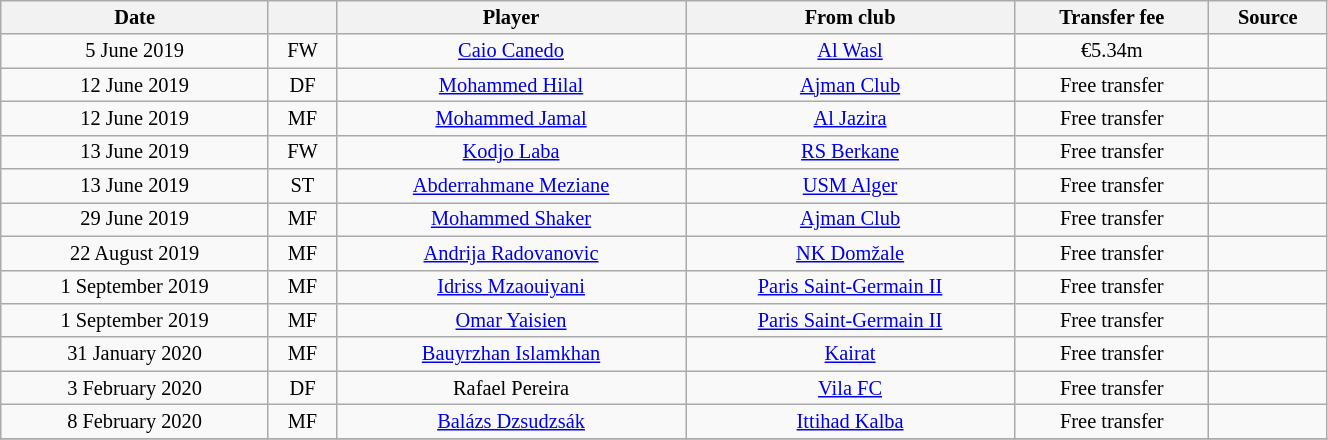<table class="wikitable sortable" style="width:70%; text-align:center; font-size:85%; text-align:centre;">
<tr>
<th>Date</th>
<th></th>
<th>Player</th>
<th>From club</th>
<th>Transfer fee</th>
<th>Source</th>
</tr>
<tr>
<td>5 June 2019</td>
<td>FW</td>
<td> <a href='#'>Caio Canedo</a></td>
<td> <a href='#'>Al Wasl</a></td>
<td>€5.34m</td>
<td></td>
</tr>
<tr>
<td>12 June 2019</td>
<td>DF</td>
<td> <a href='#'>Mohammed Hilal</a></td>
<td> <a href='#'>Ajman Club</a></td>
<td>Free transfer</td>
<td></td>
</tr>
<tr>
<td>12 June 2019</td>
<td>MF</td>
<td> <a href='#'>Mohammed Jamal</a></td>
<td> <a href='#'>Al Jazira</a></td>
<td>Free transfer</td>
<td></td>
</tr>
<tr>
<td>13 June 2019</td>
<td>FW</td>
<td> <a href='#'>Kodjo Laba</a></td>
<td> <a href='#'>RS Berkane</a></td>
<td>Free transfer</td>
<td></td>
</tr>
<tr>
<td>13 June 2019</td>
<td>ST</td>
<td> <a href='#'>Abderrahmane Meziane</a></td>
<td> <a href='#'>USM Alger</a></td>
<td>Free transfer</td>
<td></td>
</tr>
<tr>
<td>29 June 2019</td>
<td>MF</td>
<td> <a href='#'>Mohammed Shaker</a></td>
<td> <a href='#'>Ajman Club</a></td>
<td>Free transfer</td>
<td></td>
</tr>
<tr>
<td>22 August 2019</td>
<td>MF</td>
<td> <a href='#'>Andrija Radovanovic</a></td>
<td> <a href='#'>NK Domžale</a></td>
<td>Free transfer</td>
<td></td>
</tr>
<tr>
<td>1 September 2019</td>
<td>MF</td>
<td> <a href='#'>Idriss Mzaouiyani</a></td>
<td> <a href='#'>Paris Saint-Germain II</a></td>
<td>Free transfer</td>
<td></td>
</tr>
<tr>
<td>1 September 2019</td>
<td>MF</td>
<td> <a href='#'>Omar Yaisien</a></td>
<td> <a href='#'>Paris Saint-Germain II</a></td>
<td>Free transfer</td>
<td></td>
</tr>
<tr>
<td>31 January 2020</td>
<td>MF</td>
<td> <a href='#'>Bauyrzhan Islamkhan</a></td>
<td> <a href='#'>Kairat</a></td>
<td>Free transfer</td>
<td></td>
</tr>
<tr>
<td>3 February 2020</td>
<td>DF</td>
<td> Rafael Pereira</td>
<td> <a href='#'>Vila FC</a></td>
<td>Free transfer</td>
<td></td>
</tr>
<tr>
<td>8 February 2020</td>
<td>MF</td>
<td> <a href='#'>Balázs Dzsudzsák</a></td>
<td> <a href='#'>Ittihad Kalba</a></td>
<td>Free transfer</td>
<td></td>
</tr>
<tr>
</tr>
</table>
